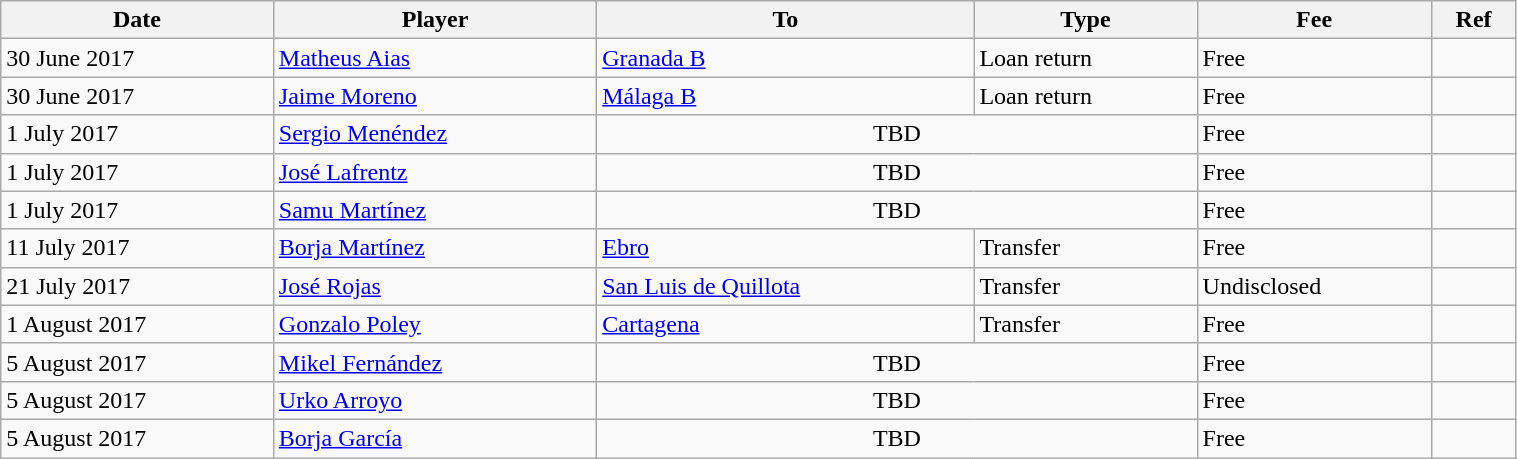<table class="wikitable" style="width:80%;">
<tr>
<th><strong>Date</strong></th>
<th><strong>Player</strong></th>
<th><strong>To</strong></th>
<th><strong>Type</strong></th>
<th><strong>Fee</strong></th>
<th><strong>Ref</strong></th>
</tr>
<tr>
<td>30 June 2017</td>
<td> <a href='#'>Matheus Aias</a></td>
<td> <a href='#'>Granada B</a></td>
<td>Loan return</td>
<td>Free</td>
<td></td>
</tr>
<tr>
<td>30 June 2017</td>
<td> <a href='#'>Jaime Moreno</a></td>
<td> <a href='#'>Málaga B</a></td>
<td>Loan return</td>
<td>Free</td>
<td></td>
</tr>
<tr>
<td>1 July 2017</td>
<td> <a href='#'>Sergio Menéndez</a></td>
<td colspan=2 align=center>TBD</td>
<td>Free</td>
<td></td>
</tr>
<tr>
<td>1 July 2017</td>
<td> <a href='#'>José Lafrentz</a></td>
<td colspan=2 align=center>TBD</td>
<td>Free</td>
<td></td>
</tr>
<tr>
<td>1 July 2017</td>
<td> <a href='#'>Samu Martínez</a></td>
<td colspan=2 align=center>TBD</td>
<td>Free</td>
<td></td>
</tr>
<tr>
<td>11 July 2017</td>
<td> <a href='#'>Borja Martínez</a></td>
<td> <a href='#'>Ebro</a></td>
<td>Transfer</td>
<td>Free</td>
<td></td>
</tr>
<tr>
<td>21 July 2017</td>
<td> <a href='#'>José Rojas</a></td>
<td> <a href='#'>San Luis de Quillota</a></td>
<td>Transfer</td>
<td>Undisclosed</td>
<td></td>
</tr>
<tr>
<td>1 August 2017</td>
<td> <a href='#'>Gonzalo Poley</a></td>
<td> <a href='#'>Cartagena</a></td>
<td>Transfer</td>
<td>Free</td>
<td></td>
</tr>
<tr>
<td>5 August 2017</td>
<td> <a href='#'>Mikel Fernández</a></td>
<td colspan=2 align=center>TBD</td>
<td>Free</td>
<td></td>
</tr>
<tr>
<td>5 August 2017</td>
<td> <a href='#'>Urko Arroyo</a></td>
<td colspan=2 align=center>TBD</td>
<td>Free</td>
<td></td>
</tr>
<tr>
<td>5 August 2017</td>
<td> <a href='#'>Borja García</a></td>
<td colspan=2 align=center>TBD</td>
<td>Free</td>
<td></td>
</tr>
</table>
